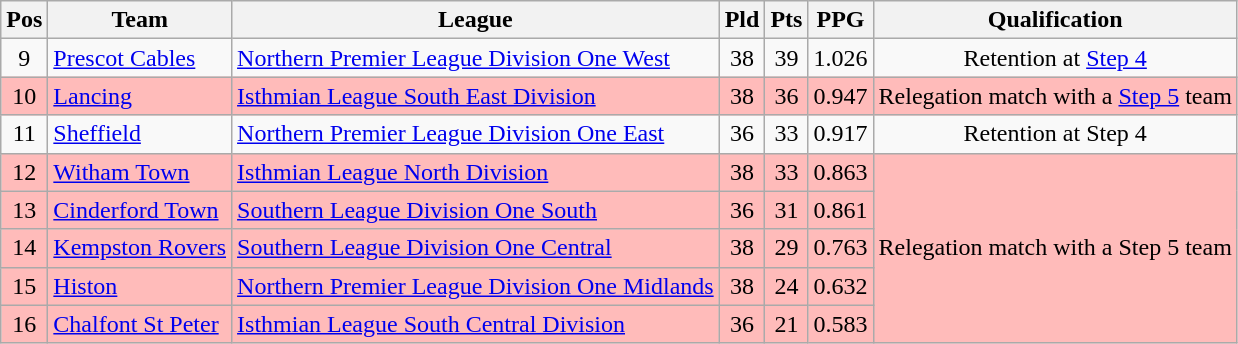<table class="wikitable" style="text-align:center">
<tr>
<th>Pos</th>
<th>Team</th>
<th>League</th>
<th>Pld</th>
<th>Pts</th>
<th>PPG</th>
<th>Qualification</th>
</tr>
<tr>
<td>9</td>
<td align="left"><a href='#'>Prescot Cables</a></td>
<td align="left"><a href='#'>Northern Premier League Division One West</a></td>
<td>38</td>
<td>39</td>
<td>1.026</td>
<td>Retention at <a href='#'>Step 4</a></td>
</tr>
<tr bgcolor=#FFBBBA>
<td>10</td>
<td align="left"><a href='#'>Lancing</a></td>
<td align="left"><a href='#'>Isthmian League South East Division</a></td>
<td>38</td>
<td>36</td>
<td>0.947</td>
<td>Relegation match with a <a href='#'>Step 5</a> team</td>
</tr>
<tr>
<td>11</td>
<td align="left"><a href='#'>Sheffield</a></td>
<td align="left"><a href='#'>Northern Premier League Division One East</a></td>
<td>36</td>
<td>33</td>
<td>0.917</td>
<td>Retention at Step 4</td>
</tr>
<tr bgcolor=#FFBBBA>
<td>12</td>
<td align="left"><a href='#'>Witham Town</a></td>
<td align="left"><a href='#'>Isthmian League North Division</a></td>
<td>38</td>
<td>33</td>
<td>0.863</td>
<td rowspan="6">Relegation match with a Step 5 team</td>
</tr>
<tr bgcolor=#FFBBBA>
<td>13</td>
<td align="left"><a href='#'>Cinderford Town</a></td>
<td align="left"><a href='#'>Southern League Division One South</a></td>
<td>36</td>
<td>31</td>
<td>0.861</td>
</tr>
<tr bgcolor=#FFBBBA>
<td>14</td>
<td align="left"><a href='#'>Kempston Rovers</a></td>
<td align="left"><a href='#'>Southern League Division One Central</a></td>
<td>38</td>
<td>29</td>
<td>0.763</td>
</tr>
<tr bgcolor=#FFBBBA>
<td>15</td>
<td align="left"><a href='#'>Histon</a></td>
<td align="left"><a href='#'>Northern Premier League Division One Midlands</a></td>
<td>38</td>
<td>24</td>
<td>0.632</td>
</tr>
<tr bgcolor=#FFBBBA>
<td>16</td>
<td align="left"><a href='#'>Chalfont St Peter</a></td>
<td align="left"><a href='#'>Isthmian League South Central Division</a></td>
<td>36</td>
<td>21</td>
<td>0.583</td>
</tr>
</table>
